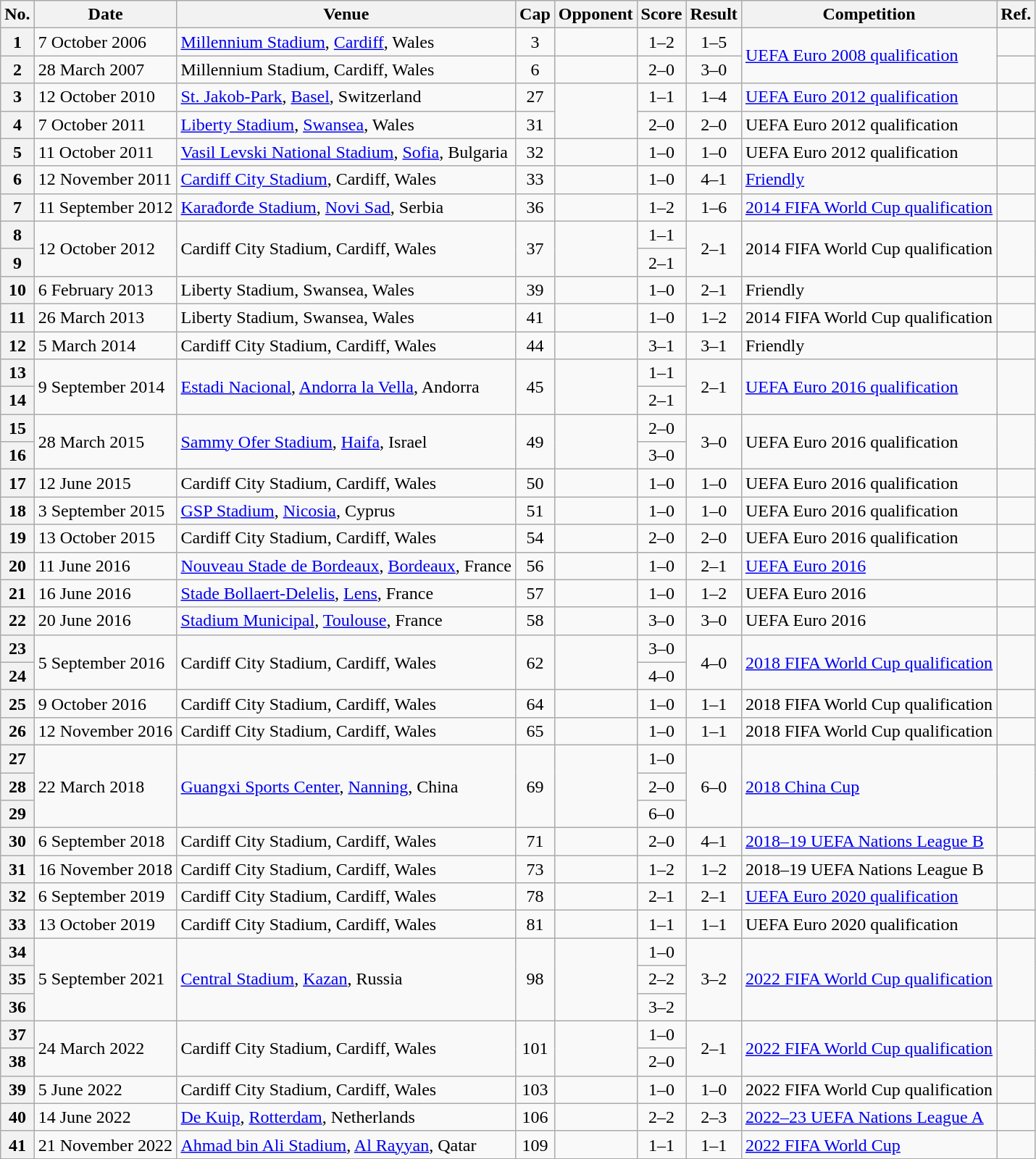<table class="wikitable sortable">
<tr>
<th scope=col>No.</th>
<th scope=col data-sort-type=date>Date</th>
<th scope=col>Venue</th>
<th scope=col>Cap</th>
<th scope=col>Opponent</th>
<th scope=col>Score</th>
<th scope=col>Result</th>
<th scope=col>Competition</th>
<th scope=col class=unsortable>Ref.</th>
</tr>
<tr>
<th scope=row>1</th>
<td>7 October 2006</td>
<td><a href='#'>Millennium Stadium</a>, <a href='#'>Cardiff</a>, Wales</td>
<td align=center>3</td>
<td></td>
<td align=center>1–2</td>
<td align=center>1–5</td>
<td rowspan=2><a href='#'>UEFA Euro 2008 qualification</a></td>
<td></td>
</tr>
<tr>
<th scope=row>2</th>
<td>28 March 2007</td>
<td>Millennium Stadium, Cardiff, Wales</td>
<td align="center">6</td>
<td></td>
<td align=center>2–0</td>
<td align=center>3–0</td>
<td></td>
</tr>
<tr>
<th scope=row>3</th>
<td>12 October 2010</td>
<td><a href='#'>St. Jakob-Park</a>, <a href='#'>Basel</a>, Switzerland</td>
<td align=center>27</td>
<td rowspan=2></td>
<td align=center>1–1</td>
<td align=center>1–4</td>
<td><a href='#'>UEFA Euro 2012 qualification</a></td>
<td></td>
</tr>
<tr>
<th scope=row>4</th>
<td>7 October 2011</td>
<td><a href='#'>Liberty Stadium</a>, <a href='#'>Swansea</a>, Wales</td>
<td align=center>31</td>
<td align=center>2–0</td>
<td align=center>2–0</td>
<td>UEFA Euro 2012 qualification</td>
<td></td>
</tr>
<tr>
<th scope=row>5</th>
<td>11 October 2011</td>
<td><a href='#'>Vasil Levski National Stadium</a>, <a href='#'>Sofia</a>, Bulgaria</td>
<td align=center>32</td>
<td></td>
<td align=center>1–0</td>
<td align=center>1–0</td>
<td>UEFA Euro 2012 qualification</td>
<td></td>
</tr>
<tr>
<th scope=row>6</th>
<td>12 November 2011</td>
<td><a href='#'>Cardiff City Stadium</a>, Cardiff, Wales</td>
<td align=center>33</td>
<td></td>
<td align=center>1–0</td>
<td align=center>4–1</td>
<td><a href='#'>Friendly</a></td>
<td></td>
</tr>
<tr>
<th scope=row>7</th>
<td>11 September 2012</td>
<td><a href='#'>Karađorđe Stadium</a>, <a href='#'>Novi Sad</a>, Serbia</td>
<td align=center>36</td>
<td></td>
<td align=center>1–2</td>
<td align=center>1–6</td>
<td><a href='#'>2014 FIFA World Cup qualification</a></td>
<td></td>
</tr>
<tr>
<th scope=row>8</th>
<td rowspan=2>12 October 2012</td>
<td rowspan=2>Cardiff City Stadium, Cardiff, Wales</td>
<td rowspan=2 align=center>37</td>
<td rowspan=2></td>
<td align=center>1–1</td>
<td rowspan=2 align=center>2–1</td>
<td rowspan="2">2014 FIFA World Cup qualification</td>
<td rowspan=2></td>
</tr>
<tr>
<th scope=row>9</th>
<td align=center>2–1</td>
</tr>
<tr>
<th scope=row>10</th>
<td>6 February 2013</td>
<td>Liberty Stadium, Swansea, Wales</td>
<td align=center>39</td>
<td></td>
<td align=center>1–0</td>
<td align=center>2–1</td>
<td>Friendly</td>
<td></td>
</tr>
<tr>
<th scope=row>11</th>
<td>26 March 2013</td>
<td>Liberty Stadium, Swansea, Wales</td>
<td align="center">41</td>
<td></td>
<td align=center>1–0</td>
<td align=center>1–2</td>
<td>2014 FIFA World Cup qualification</td>
<td></td>
</tr>
<tr>
<th scope=row>12</th>
<td>5 March 2014</td>
<td>Cardiff City Stadium, Cardiff, Wales</td>
<td align=center>44</td>
<td></td>
<td align=center>3–1</td>
<td align=center>3–1</td>
<td>Friendly</td>
<td></td>
</tr>
<tr>
<th scope=row>13</th>
<td rowspan=2>9 September 2014</td>
<td rowspan=2><a href='#'>Estadi Nacional</a>, <a href='#'>Andorra la Vella</a>, Andorra</td>
<td align=center rowspan=2>45</td>
<td rowspan=2></td>
<td align=center>1–1</td>
<td align=center rowspan=2>2–1</td>
<td rowspan="2"><a href='#'>UEFA Euro 2016 qualification</a></td>
<td rowspan="2"></td>
</tr>
<tr>
<th scope=row>14</th>
<td align=center>2–1</td>
</tr>
<tr>
<th scope=row>15</th>
<td rowspan=2>28 March 2015</td>
<td rowspan=2><a href='#'>Sammy Ofer Stadium</a>, <a href='#'>Haifa</a>, Israel</td>
<td align=center rowspan=2>49</td>
<td rowspan=2></td>
<td align=center>2–0</td>
<td align=center rowspan=2>3–0</td>
<td rowspan="2">UEFA Euro 2016 qualification</td>
<td rowspan="2"></td>
</tr>
<tr>
<th scope=row>16</th>
<td align=center>3–0</td>
</tr>
<tr>
<th scope=row>17</th>
<td>12 June 2015</td>
<td>Cardiff City Stadium, Cardiff, Wales</td>
<td align=center>50</td>
<td></td>
<td align=center>1–0</td>
<td align=center>1–0</td>
<td>UEFA Euro 2016 qualification</td>
<td></td>
</tr>
<tr>
<th scope=row>18</th>
<td>3 September 2015</td>
<td><a href='#'>GSP Stadium</a>, <a href='#'>Nicosia</a>, Cyprus</td>
<td align=center>51</td>
<td></td>
<td align=center>1–0</td>
<td align=center>1–0</td>
<td>UEFA Euro 2016 qualification</td>
<td></td>
</tr>
<tr>
<th scope=row>19</th>
<td>13 October 2015</td>
<td>Cardiff City Stadium, Cardiff, Wales</td>
<td align=center>54</td>
<td></td>
<td align=center>2–0</td>
<td align=center>2–0</td>
<td>UEFA Euro 2016 qualification</td>
<td></td>
</tr>
<tr>
<th scope=row>20</th>
<td>11 June 2016</td>
<td><a href='#'>Nouveau Stade de Bordeaux</a>, <a href='#'>Bordeaux</a>, France</td>
<td align=center>56</td>
<td></td>
<td align=center>1–0</td>
<td align=center>2–1</td>
<td><a href='#'>UEFA Euro 2016</a></td>
<td></td>
</tr>
<tr>
<th scope=row>21</th>
<td>16 June 2016</td>
<td><a href='#'>Stade Bollaert-Delelis</a>, <a href='#'>Lens</a>, France</td>
<td align=center>57</td>
<td></td>
<td align=center>1–0</td>
<td align=center>1–2</td>
<td>UEFA Euro 2016</td>
<td></td>
</tr>
<tr>
<th scope=row>22</th>
<td>20 June 2016</td>
<td><a href='#'>Stadium Municipal</a>, <a href='#'>Toulouse</a>, France</td>
<td align=center>58</td>
<td></td>
<td align=center>3–0</td>
<td align=center>3–0</td>
<td>UEFA Euro 2016</td>
<td></td>
</tr>
<tr>
<th scope=row>23</th>
<td rowspan=2>5 September 2016</td>
<td rowspan="2">Cardiff City Stadium, Cardiff, Wales</td>
<td align=center rowspan=2>62</td>
<td rowspan=2></td>
<td align=center>3–0</td>
<td align=center rowspan=2>4–0</td>
<td rowspan="2"><a href='#'>2018 FIFA World Cup qualification</a></td>
<td rowspan="2"></td>
</tr>
<tr>
<th scope=row>24</th>
<td align=center>4–0</td>
</tr>
<tr>
<th scope=row>25</th>
<td>9 October 2016</td>
<td>Cardiff City Stadium, Cardiff, Wales</td>
<td align="center">64</td>
<td></td>
<td align=center>1–0</td>
<td align=center>1–1</td>
<td>2018 FIFA World Cup qualification</td>
<td></td>
</tr>
<tr>
<th scope=row>26</th>
<td>12 November 2016</td>
<td>Cardiff City Stadium, Cardiff, Wales</td>
<td align="center">65</td>
<td></td>
<td align=center>1–0</td>
<td align=center>1–1</td>
<td>2018 FIFA World Cup qualification</td>
<td></td>
</tr>
<tr>
<th scope=row>27</th>
<td rowspan=3>22 March 2018</td>
<td rowspan=3><a href='#'>Guangxi Sports Center</a>, <a href='#'>Nanning</a>, China</td>
<td align=center rowspan=3>69</td>
<td rowspan=3></td>
<td align=center>1–0</td>
<td align=center rowspan=3>6–0</td>
<td rowspan=3><a href='#'>2018 China Cup</a></td>
<td rowspan="3"></td>
</tr>
<tr>
<th scope=row>28</th>
<td align=center>2–0</td>
</tr>
<tr>
<th scope=row>29</th>
<td align=center>6–0</td>
</tr>
<tr>
<th scope=row>30</th>
<td>6 September 2018</td>
<td>Cardiff City Stadium, Cardiff, Wales</td>
<td align=center>71</td>
<td></td>
<td align=center>2–0</td>
<td align=center>4–1</td>
<td><a href='#'>2018–19 UEFA Nations League B</a></td>
<td></td>
</tr>
<tr>
<th scope=row>31</th>
<td>16 November 2018</td>
<td>Cardiff City Stadium, Cardiff, Wales</td>
<td align="center">73</td>
<td></td>
<td align=center>1–2</td>
<td align=center>1–2</td>
<td>2018–19 UEFA Nations League B</td>
<td></td>
</tr>
<tr>
<th scope=row>32</th>
<td>6 September 2019</td>
<td>Cardiff City Stadium, Cardiff, Wales</td>
<td align="center">78</td>
<td></td>
<td align=center>2–1</td>
<td align=center>2–1</td>
<td><a href='#'>UEFA Euro 2020 qualification</a></td>
<td></td>
</tr>
<tr>
<th scope=row>33</th>
<td>13 October 2019</td>
<td>Cardiff City Stadium, Cardiff, Wales</td>
<td align="center">81</td>
<td></td>
<td align=center>1–1</td>
<td align=center>1–1</td>
<td>UEFA Euro 2020 qualification</td>
<td></td>
</tr>
<tr>
<th scope=row>34</th>
<td rowspan=3>5 September 2021</td>
<td rowspan=3><a href='#'>Central Stadium</a>, <a href='#'>Kazan</a>, Russia</td>
<td align=center rowspan=3>98</td>
<td rowspan=3></td>
<td align=center>1–0</td>
<td align=center rowspan=3>3–2</td>
<td rowspan=3><a href='#'>2022 FIFA World Cup qualification</a></td>
<td rowspan="3"></td>
</tr>
<tr>
<th scope=row>35</th>
<td align=center>2–2</td>
</tr>
<tr>
<th scope=row>36</th>
<td align=center>3–2</td>
</tr>
<tr>
<th scope=row>37</th>
<td rowspan=2>24 March 2022</td>
<td rowspan=2>Cardiff City Stadium, Cardiff, Wales</td>
<td align=center rowspan=2>101</td>
<td rowspan=2></td>
<td align=center>1–0</td>
<td align=center rowspan=2>2–1</td>
<td rowspan=2><a href='#'>2022 FIFA World Cup qualification</a></td>
<td rowspan="2"></td>
</tr>
<tr>
<th scope=row>38</th>
<td align=center>2–0</td>
</tr>
<tr>
<th scope=row>39 <br></th>
<td>5 June 2022</td>
<td>Cardiff City Stadium, Cardiff, Wales</td>
<td align="center">103</td>
<td></td>
<td align=center>1–0</td>
<td align=center>1–0</td>
<td>2022 FIFA World Cup qualification</td>
<td></td>
</tr>
<tr>
<th scope=row>40</th>
<td>14 June 2022</td>
<td><a href='#'>De Kuip</a>, <a href='#'>Rotterdam</a>, Netherlands</td>
<td align="center">106</td>
<td></td>
<td align=center>2–2</td>
<td align=center>2–3</td>
<td><a href='#'>2022–23 UEFA Nations League A</a></td>
<td></td>
</tr>
<tr>
<th scope=row>41</th>
<td>21 November 2022</td>
<td><a href='#'>Ahmad bin Ali Stadium</a>, <a href='#'>Al Rayyan</a>, Qatar</td>
<td align="center">109</td>
<td></td>
<td align=center>1–1</td>
<td align=center>1–1</td>
<td><a href='#'>2022 FIFA World Cup</a></td>
<td></td>
</tr>
</table>
